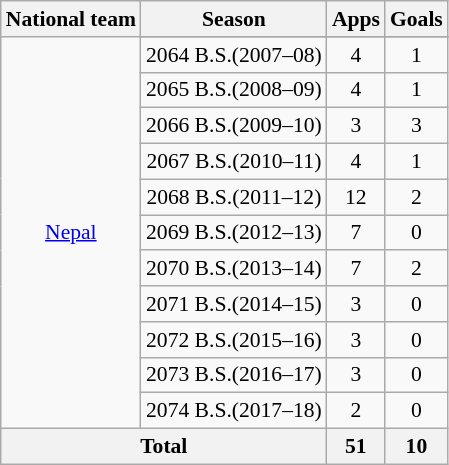<table class="wikitable" style="font-size:90%; text-align:center;">
<tr>
<th>National team</th>
<th>Season</th>
<th>Apps</th>
<th>Goals</th>
</tr>
<tr>
<td rowspan="12"><a href='#'>Nepal</a></td>
</tr>
<tr>
<td>2064 B.S.(2007–08)</td>
<td>4</td>
<td>1</td>
</tr>
<tr>
<td>2065 B.S.(2008–09)</td>
<td>4</td>
<td>1</td>
</tr>
<tr>
<td>2066 B.S.(2009–10)</td>
<td>3</td>
<td>3</td>
</tr>
<tr>
<td>2067 B.S.(2010–11)</td>
<td>4</td>
<td>1</td>
</tr>
<tr>
<td>2068 B.S.(2011–12)</td>
<td>12</td>
<td>2</td>
</tr>
<tr>
<td>2069 B.S.(2012–13)</td>
<td>7</td>
<td>0</td>
</tr>
<tr>
<td>2070 B.S.(2013–14)</td>
<td>7</td>
<td>2</td>
</tr>
<tr>
<td>2071 B.S.(2014–15)</td>
<td>3</td>
<td>0</td>
</tr>
<tr>
<td>2072 B.S.(2015–16)</td>
<td>3</td>
<td>0</td>
</tr>
<tr>
<td>2073 B.S.(2016–17)</td>
<td>3</td>
<td>0</td>
</tr>
<tr>
<td>2074 B.S.(2017–18)</td>
<td>2</td>
<td>0</td>
</tr>
<tr>
<th colspan=2>Total</th>
<th>51</th>
<th>10</th>
</tr>
</table>
